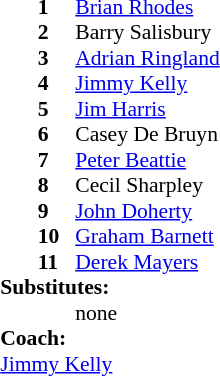<table cellspacing="0" cellpadding="0" style="font-size:90%;margin:auto">
<tr>
<th width=25></th>
<th width=25></th>
</tr>
<tr>
<td></td>
<td><strong>1</strong></td>
<td> <a href='#'>Brian Rhodes</a></td>
</tr>
<tr>
<td></td>
<td><strong>2</strong></td>
<td> Barry Salisbury</td>
</tr>
<tr>
<td></td>
<td><strong>3</strong></td>
<td> <a href='#'>Adrian Ringland</a></td>
</tr>
<tr>
<td></td>
<td><strong>4</strong></td>
<td> <a href='#'>Jimmy Kelly</a></td>
</tr>
<tr>
<td></td>
<td><strong>5</strong></td>
<td> <a href='#'>Jim Harris</a></td>
</tr>
<tr>
<td></td>
<td><strong>6</strong></td>
<td> Casey De Bruyn</td>
</tr>
<tr>
<td></td>
<td><strong>7</strong></td>
<td> <a href='#'>Peter Beattie</a></td>
</tr>
<tr>
<td></td>
<td><strong>8</strong></td>
<td> Cecil Sharpley</td>
</tr>
<tr>
<td></td>
<td><strong>9</strong></td>
<td> <a href='#'>John Doherty</a></td>
</tr>
<tr>
<td></td>
<td><strong>10</strong></td>
<td> <a href='#'>Graham Barnett</a></td>
</tr>
<tr>
<td></td>
<td><strong>11</strong></td>
<td> <a href='#'>Derek Mayers</a></td>
</tr>
<tr>
<td colspan=4><strong>Substitutes:</strong></td>
</tr>
<tr>
<td></td>
<td></td>
<td>none</td>
</tr>
<tr>
<td colspan=4><strong>Coach:</strong></td>
</tr>
<tr>
<td colspan=4> <a href='#'>Jimmy Kelly</a></td>
</tr>
</table>
